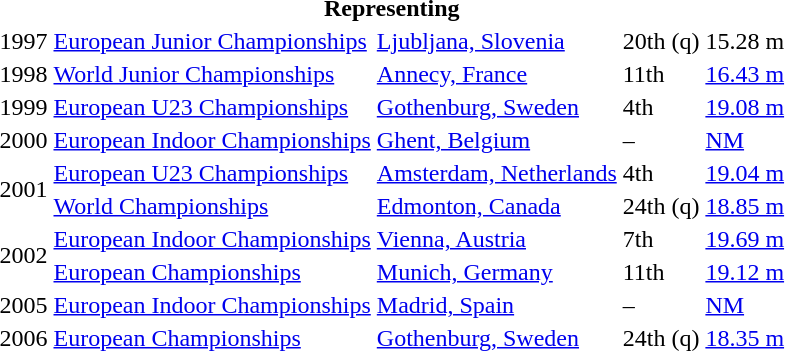<table>
<tr>
<th colspan="5">Representing </th>
</tr>
<tr>
<td>1997</td>
<td><a href='#'>European Junior Championships</a></td>
<td><a href='#'>Ljubljana, Slovenia</a></td>
<td>20th (q)</td>
<td>15.28 m</td>
</tr>
<tr>
<td>1998</td>
<td><a href='#'>World Junior Championships</a></td>
<td><a href='#'>Annecy, France</a></td>
<td>11th</td>
<td><a href='#'>16.43 m</a></td>
</tr>
<tr>
<td>1999</td>
<td><a href='#'>European U23 Championships</a></td>
<td><a href='#'>Gothenburg, Sweden</a></td>
<td>4th</td>
<td><a href='#'>19.08 m</a></td>
</tr>
<tr>
<td>2000</td>
<td><a href='#'>European Indoor Championships</a></td>
<td><a href='#'>Ghent, Belgium</a></td>
<td>–</td>
<td><a href='#'>NM</a></td>
</tr>
<tr>
<td rowspan=2>2001</td>
<td><a href='#'>European U23 Championships</a></td>
<td><a href='#'>Amsterdam, Netherlands</a></td>
<td>4th</td>
<td><a href='#'>19.04 m</a></td>
</tr>
<tr>
<td><a href='#'>World Championships</a></td>
<td><a href='#'>Edmonton, Canada</a></td>
<td>24th (q)</td>
<td><a href='#'>18.85 m</a></td>
</tr>
<tr>
<td rowspan=2>2002</td>
<td><a href='#'>European Indoor Championships</a></td>
<td><a href='#'>Vienna, Austria</a></td>
<td>7th</td>
<td><a href='#'>19.69 m</a></td>
</tr>
<tr>
<td><a href='#'>European Championships</a></td>
<td><a href='#'>Munich, Germany</a></td>
<td>11th</td>
<td><a href='#'>19.12 m</a></td>
</tr>
<tr>
<td>2005</td>
<td><a href='#'>European Indoor Championships</a></td>
<td><a href='#'>Madrid, Spain</a></td>
<td>–</td>
<td><a href='#'>NM</a></td>
</tr>
<tr>
<td>2006</td>
<td><a href='#'>European Championships</a></td>
<td><a href='#'>Gothenburg, Sweden</a></td>
<td>24th (q)</td>
<td><a href='#'>18.35 m</a></td>
</tr>
</table>
